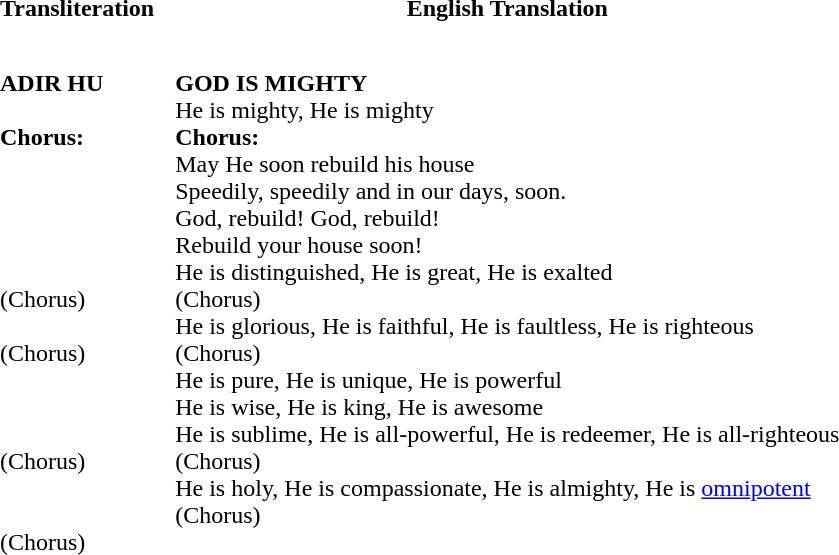<table cellpadding=6>
<tr>
<th>Transliteration</th>
<th>English Translation</th>
</tr>
<tr style="vertical-align:top; white-space:nowrap;">
<td><br><strong>ADIR HU</strong><br><br><strong>Chorus:</strong><br>
<br>
<br>
 <br>
<br> <br>
(Chorus)<br> <br>
(Chorus)<br><br>
<br>
<br>
(Chorus)<br><br> 
<br>
(Chorus)</td>
<td><br><strong>GOD IS MIGHTY</strong><br>He is mighty, He is mighty<br><strong>Chorus:</strong><br>
May He soon rebuild his house<br>
Speedily, speedily and in our days, soon.<br>
God, rebuild! God, rebuild!<br>
Rebuild your house soon!<br>He is distinguished, He is great, He is exalted<br>
(Chorus)<br>He is glorious, He is faithful, He is faultless, He is righteous<br>
(Chorus)<br>He is pure, He is unique, He is powerful<br>
He is wise, He is king, He is awesome<br>
He is sublime, He is all-powerful, He is redeemer, He is all-righteous<br>
(Chorus)<br>He is holy, He is compassionate, He is almighty, He is <a href='#'>omnipotent</a><br>
(Chorus)</td>
</tr>
</table>
